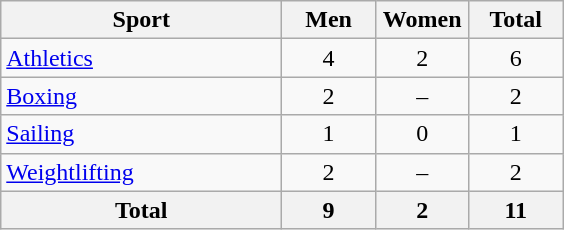<table class="wikitable sortable" style="text-align:center;">
<tr>
<th width=180>Sport</th>
<th width=55>Men</th>
<th width=55>Women</th>
<th width=55>Total</th>
</tr>
<tr>
<td align=left><a href='#'>Athletics</a></td>
<td>4</td>
<td>2</td>
<td>6</td>
</tr>
<tr>
<td align=left><a href='#'>Boxing</a></td>
<td>2</td>
<td>–</td>
<td>2</td>
</tr>
<tr>
<td align=left><a href='#'>Sailing</a></td>
<td>1</td>
<td>0</td>
<td>1</td>
</tr>
<tr>
<td align=left><a href='#'>Weightlifting</a></td>
<td>2</td>
<td>–</td>
<td>2</td>
</tr>
<tr>
<th>Total</th>
<th>9</th>
<th>2</th>
<th>11</th>
</tr>
</table>
